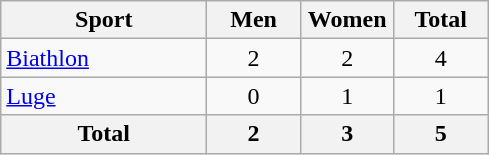<table class="wikitable sortable" style="text-align:center;">
<tr>
<th width=130>Sport</th>
<th width=55>Men</th>
<th width=55>Women</th>
<th width=55>Total</th>
</tr>
<tr>
<td align=left><a href='#'>Biathlon</a></td>
<td>2</td>
<td>2</td>
<td>4</td>
</tr>
<tr>
<td align=left><a href='#'>Luge</a></td>
<td>0</td>
<td>1</td>
<td>1</td>
</tr>
<tr>
<th>Total</th>
<th>2</th>
<th>3</th>
<th>5</th>
</tr>
</table>
